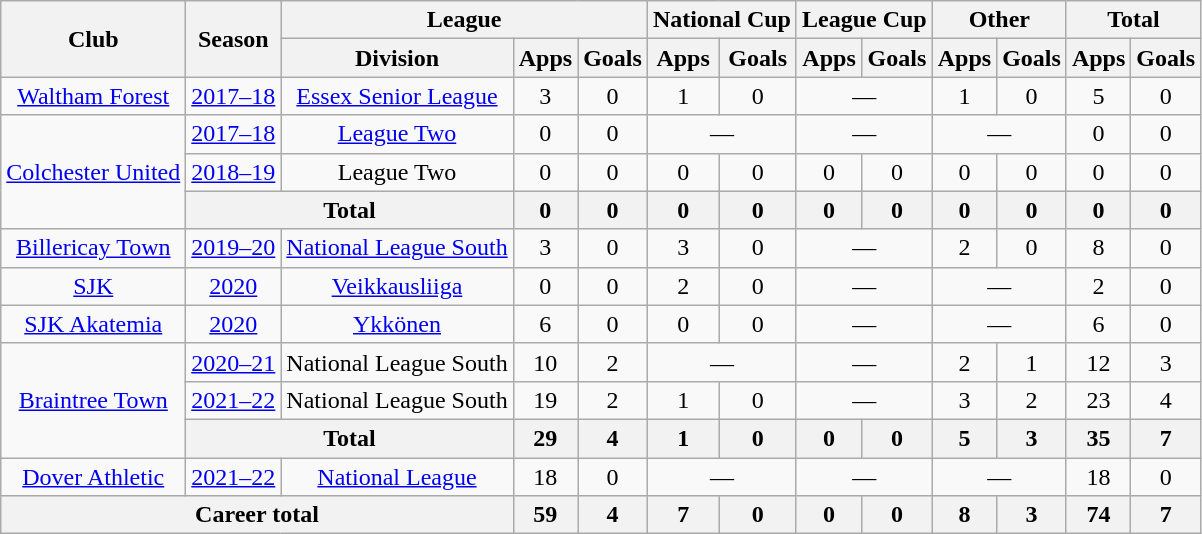<table class="wikitable" style="text-align:center">
<tr>
<th rowspan="2">Club</th>
<th rowspan="2">Season</th>
<th colspan="3">League</th>
<th colspan="2">National Cup</th>
<th colspan="2">League Cup</th>
<th colspan="2">Other</th>
<th colspan="2">Total</th>
</tr>
<tr>
<th>Division</th>
<th>Apps</th>
<th>Goals</th>
<th>Apps</th>
<th>Goals</th>
<th>Apps</th>
<th>Goals</th>
<th>Apps</th>
<th>Goals</th>
<th>Apps</th>
<th>Goals</th>
</tr>
<tr>
<td rowspan="1"><a href='#'>Waltham Forest</a></td>
<td><a href='#'>2017–18</a></td>
<td><a href='#'>Essex Senior League</a></td>
<td>3</td>
<td>0</td>
<td>1</td>
<td>0</td>
<td colspan="2">—</td>
<td>1</td>
<td>0</td>
<td>5</td>
<td>0</td>
</tr>
<tr>
<td rowspan="3"><a href='#'>Colchester United</a></td>
<td><a href='#'>2017–18</a></td>
<td><a href='#'>League Two</a></td>
<td>0</td>
<td>0</td>
<td colspan="2">—</td>
<td colspan="2">—</td>
<td colspan="2">—</td>
<td>0</td>
<td>0</td>
</tr>
<tr>
<td><a href='#'>2018–19</a></td>
<td>League Two</td>
<td>0</td>
<td>0</td>
<td>0</td>
<td>0</td>
<td>0</td>
<td>0</td>
<td>0</td>
<td>0</td>
<td>0</td>
<td>0</td>
</tr>
<tr>
<th colspan=2>Total</th>
<th>0</th>
<th>0</th>
<th>0</th>
<th>0</th>
<th>0</th>
<th>0</th>
<th>0</th>
<th>0</th>
<th>0</th>
<th>0</th>
</tr>
<tr>
<td rowspan="1"><a href='#'>Billericay Town</a></td>
<td><a href='#'>2019–20</a></td>
<td><a href='#'>National League South</a></td>
<td>3</td>
<td>0</td>
<td>3</td>
<td>0</td>
<td colspan="2">—</td>
<td>2</td>
<td>0</td>
<td>8</td>
<td>0</td>
</tr>
<tr>
<td rowspan="1"><a href='#'>SJK</a></td>
<td><a href='#'>2020</a></td>
<td><a href='#'>Veikkausliiga</a></td>
<td>0</td>
<td>0</td>
<td>2</td>
<td>0</td>
<td colspan="2">—</td>
<td colspan="2">—</td>
<td>2</td>
<td>0</td>
</tr>
<tr>
<td rowspan="1"><a href='#'>SJK Akatemia</a></td>
<td><a href='#'>2020</a></td>
<td><a href='#'>Ykkönen</a></td>
<td>6</td>
<td>0</td>
<td>0</td>
<td>0</td>
<td colspan="2">—</td>
<td colspan="2">—</td>
<td>6</td>
<td>0</td>
</tr>
<tr>
<td rowspan="3"><a href='#'>Braintree Town</a></td>
<td><a href='#'>2020–21</a></td>
<td>National League South</td>
<td>10</td>
<td>2</td>
<td colspan="2">—</td>
<td colspan="2">—</td>
<td>2</td>
<td>1</td>
<td>12</td>
<td>3</td>
</tr>
<tr>
<td><a href='#'>2021–22</a></td>
<td>National League South</td>
<td>19</td>
<td>2</td>
<td>1</td>
<td>0</td>
<td colspan="2">—</td>
<td>3</td>
<td>2</td>
<td>23</td>
<td>4</td>
</tr>
<tr>
<th colspan=2>Total</th>
<th>29</th>
<th>4</th>
<th>1</th>
<th>0</th>
<th>0</th>
<th>0</th>
<th>5</th>
<th>3</th>
<th>35</th>
<th>7</th>
</tr>
<tr>
<td rowspan="1"><a href='#'>Dover Athletic</a></td>
<td><a href='#'>2021–22</a></td>
<td><a href='#'>National League</a></td>
<td>18</td>
<td>0</td>
<td colspan="2">—</td>
<td colspan="2">—</td>
<td colspan="2">—</td>
<td>18</td>
<td>0</td>
</tr>
<tr>
<th colspan=3>Career total</th>
<th>59</th>
<th>4</th>
<th>7</th>
<th>0</th>
<th>0</th>
<th>0</th>
<th>8</th>
<th>3</th>
<th>74</th>
<th>7</th>
</tr>
</table>
